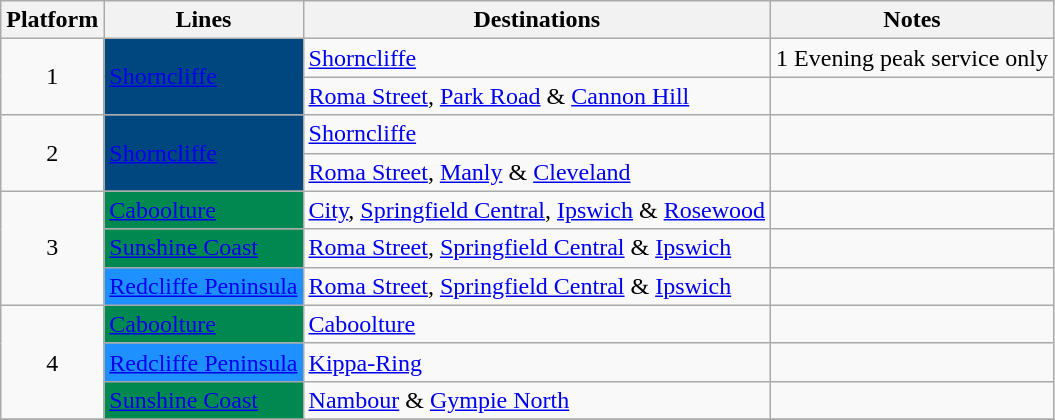<table class="wikitable" style="float: none; margin: 0.5em; ">
<tr>
<th>Platform</th>
<th>Lines</th>
<th>Destinations</th>
<th>Notes</th>
</tr>
<tr>
<td rowspan="2" style="text-align:center;">1</td>
<td rowspan="2" style=background:#00467f><a href='#'><span>Shorncliffe</span></a></td>
<td><a href='#'>Shorncliffe</a></td>
<td>1 Evening peak service only</td>
</tr>
<tr>
<td><a href='#'>Roma Street</a>, <a href='#'>Park Road</a> & <a href='#'>Cannon Hill</a></td>
<td></td>
</tr>
<tr>
<td rowspan="2" style="text-align:center;">2</td>
<td rowspan="2" style=background:#00467f><a href='#'><span>Shorncliffe</span></a></td>
<td><a href='#'>Shorncliffe</a></td>
<td></td>
</tr>
<tr>
<td><a href='#'>Roma Street</a>, <a href='#'>Manly</a> & <a href='#'>Cleveland</a></td>
<td></td>
</tr>
<tr>
<td rowspan="3" style="text-align:center;">3</td>
<td style="background:#008851"><a href='#'><span>Caboolture</span></a></td>
<td><a href='#'>City</a>, <a href='#'>Springfield Central</a>, <a href='#'>Ipswich</a> & <a href='#'>Rosewood</a></td>
<td></td>
</tr>
<tr>
<td style=background:#008851><a href='#'><span>Sunshine Coast</span></a></td>
<td><a href='#'>Roma Street</a>, <a href='#'>Springfield Central</a> & <a href='#'>Ipswich</a></td>
<td></td>
</tr>
<tr>
<td style=background:#1e90ff><a href='#'><span>Redcliffe Peninsula</span></a></td>
<td><a href='#'>Roma Street</a>, <a href='#'>Springfield Central</a> & <a href='#'>Ipswich</a></td>
<td></td>
</tr>
<tr>
<td rowspan="3" style="text-align:center;">4</td>
<td style=background:#008851><a href='#'><span>Caboolture</span></a></td>
<td><a href='#'>Caboolture</a></td>
<td></td>
</tr>
<tr>
<td style=background:#1e90ff><a href='#'><span>Redcliffe Peninsula</span></a></td>
<td><a href='#'>Kippa-Ring</a></td>
<td></td>
</tr>
<tr>
<td style=background:#008851><a href='#'><span>Sunshine Coast</span></a></td>
<td><a href='#'>Nambour</a> & <a href='#'>Gympie North</a></td>
<td></td>
</tr>
<tr>
</tr>
</table>
